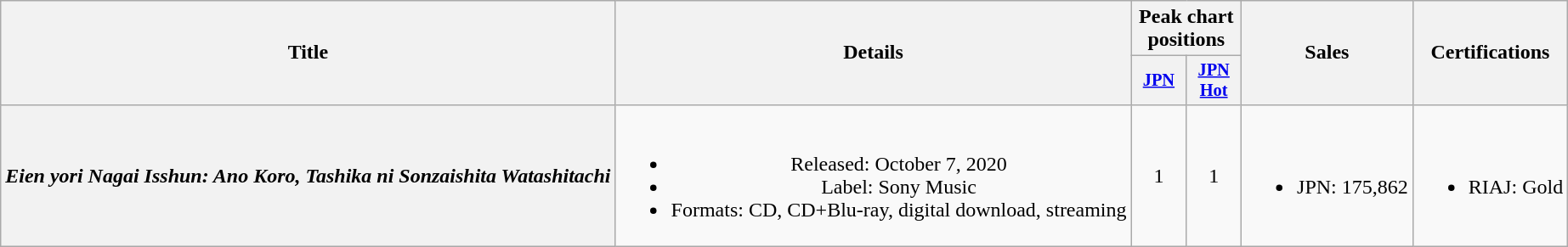<table class="wikitable plainrowheaders" style="text-align:center;">
<tr>
<th scope="col" rowspan="2">Title</th>
<th scope="col" rowspan="2">Details</th>
<th scope="col" colspan="2">Peak chart<br>positions</th>
<th scope="col" rowspan="2">Sales</th>
<th scope="col" rowspan="2">Certifications</th>
</tr>
<tr>
<th style="width:2.7em;font-size:85%;"><a href='#'>JPN</a><br></th>
<th style="width:2.7em;font-size:85%;"><a href='#'>JPN<br>Hot</a><br></th>
</tr>
<tr>
<th scope="row"><em>Eien yori Nagai Isshun: Ano Koro, Tashika ni Sonzaishita Watashitachi</em></th>
<td><br><ul><li>Released: October 7, 2020</li><li>Label: Sony Music</li><li>Formats: CD, CD+Blu-ray, digital download, streaming</li></ul></td>
<td>1</td>
<td>1</td>
<td><br><ul><li>JPN: 175,862</li></ul></td>
<td><br><ul><li>RIAJ: Gold </li></ul></td>
</tr>
</table>
